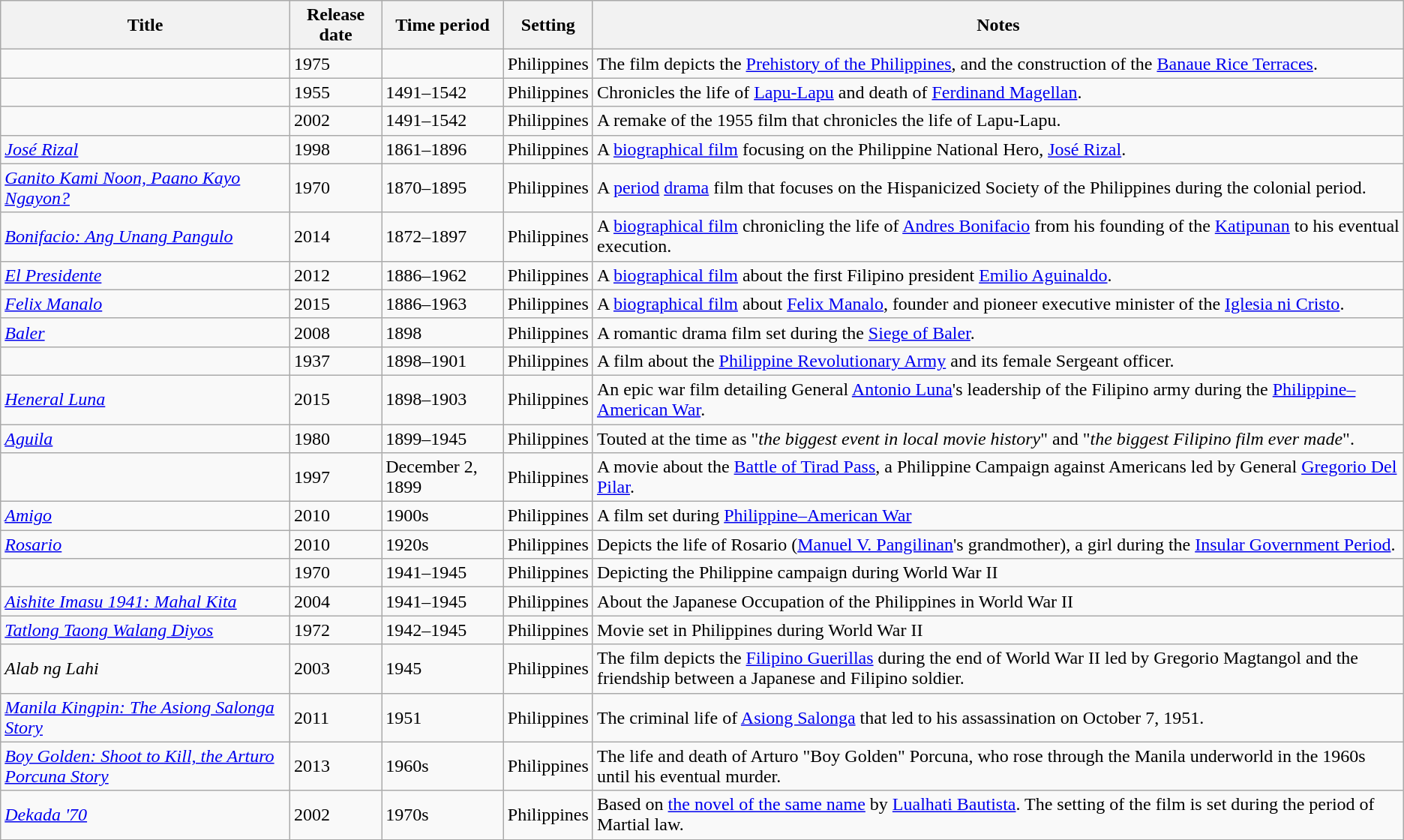<table class="wikitable sortable" border="1">
<tr>
<th scope="col">Title</th>
<th scope="col">Release date</th>
<th scope="col">Time period</th>
<th scope="col">Setting</th>
<th scope="col">Notes</th>
</tr>
<tr>
<td><em></em></td>
<td>1975</td>
<td></td>
<td>Philippines</td>
<td>The film depicts the <a href='#'>Prehistory of the Philippines</a>, and the construction of the <a href='#'>Banaue Rice Terraces</a>.</td>
</tr>
<tr>
<td><em></em></td>
<td>1955</td>
<td>1491–1542</td>
<td>Philippines</td>
<td>Chronicles the life of <a href='#'>Lapu-Lapu</a> and death of <a href='#'>Ferdinand Magellan</a>.</td>
</tr>
<tr>
<td><em></em></td>
<td>2002</td>
<td>1491–1542</td>
<td>Philippines</td>
<td>A remake of the 1955 film that chronicles the life of Lapu-Lapu.</td>
</tr>
<tr>
<td><em><a href='#'>José Rizal</a></em></td>
<td>1998</td>
<td>1861–1896</td>
<td>Philippines</td>
<td>A <a href='#'>biographical film</a> focusing on the Philippine National Hero, <a href='#'>José Rizal</a>.</td>
</tr>
<tr>
<td><em><a href='#'>Ganito Kami Noon, Paano Kayo Ngayon?</a></em></td>
<td>1970</td>
<td>1870–1895</td>
<td>Philippines</td>
<td>A <a href='#'>period</a> <a href='#'>drama</a> film that focuses on the Hispanicized Society of the Philippines during the colonial period.</td>
</tr>
<tr>
<td><em><a href='#'>Bonifacio: Ang Unang Pangulo</a></em></td>
<td>2014</td>
<td>1872–1897</td>
<td>Philippines</td>
<td>A <a href='#'>biographical film</a> chronicling the life of <a href='#'>Andres Bonifacio</a> from his founding of the <a href='#'>Katipunan</a> to his eventual execution.</td>
</tr>
<tr>
<td><em><a href='#'>El Presidente</a></em></td>
<td>2012</td>
<td>1886–1962</td>
<td>Philippines</td>
<td>A <a href='#'>biographical film</a> about the first Filipino president <a href='#'>Emilio Aguinaldo</a>.</td>
</tr>
<tr>
<td><em><a href='#'>Felix Manalo</a></em></td>
<td>2015</td>
<td>1886–1963</td>
<td>Philippines</td>
<td>A <a href='#'>biographical film</a> about <a href='#'>Felix Manalo</a>, founder and pioneer executive minister of the <a href='#'>Iglesia ni Cristo</a>.</td>
</tr>
<tr>
<td><em><a href='#'>Baler</a></em></td>
<td>2008</td>
<td>1898</td>
<td>Philippines</td>
<td>A romantic drama film set during the <a href='#'>Siege of Baler</a>.</td>
</tr>
<tr>
<td><em></em></td>
<td>1937</td>
<td>1898–1901</td>
<td>Philippines</td>
<td>A film about the <a href='#'>Philippine Revolutionary Army</a> and its female Sergeant officer.</td>
</tr>
<tr>
<td><em><a href='#'>Heneral Luna</a></em></td>
<td>2015</td>
<td>1898–1903</td>
<td>Philippines</td>
<td>An epic war film detailing General <a href='#'>Antonio Luna</a>'s leadership of the Filipino army during the <a href='#'>Philippine–American War</a>.</td>
</tr>
<tr>
<td><em><a href='#'>Aguila</a></em></td>
<td>1980</td>
<td>1899–1945</td>
<td>Philippines</td>
<td>Touted at the time as "<em>the biggest event in local movie history</em>" and "<em>the biggest Filipino film ever made</em>".</td>
</tr>
<tr>
<td><em></em></td>
<td>1997</td>
<td>December 2, 1899</td>
<td>Philippines</td>
<td>A movie about the <a href='#'>Battle of Tirad Pass</a>, a Philippine Campaign against Americans led by General <a href='#'>Gregorio Del Pilar</a>.</td>
</tr>
<tr>
<td><em><a href='#'>Amigo</a></em></td>
<td>2010</td>
<td>1900s</td>
<td>Philippines</td>
<td>A film set during <a href='#'>Philippine–American War</a></td>
</tr>
<tr>
<td><em><a href='#'>Rosario</a></em></td>
<td>2010</td>
<td>1920s</td>
<td>Philippines</td>
<td>Depicts the life of Rosario (<a href='#'>Manuel V. Pangilinan</a>'s grandmother), a girl during the <a href='#'>Insular Government Period</a>.</td>
</tr>
<tr>
<td><em></em></td>
<td>1970</td>
<td>1941–1945</td>
<td>Philippines</td>
<td>Depicting the Philippine campaign during World War II</td>
</tr>
<tr>
<td><em><a href='#'>Aishite Imasu 1941: Mahal Kita</a></em></td>
<td>2004</td>
<td>1941–1945</td>
<td>Philippines</td>
<td>About the Japanese Occupation of the Philippines in World War II</td>
</tr>
<tr>
<td><em><a href='#'>Tatlong Taong Walang Diyos</a></em></td>
<td>1972</td>
<td>1942–1945</td>
<td>Philippines</td>
<td>Movie set in Philippines during World War II</td>
</tr>
<tr>
<td><em>Alab ng Lahi</em></td>
<td>2003</td>
<td>1945</td>
<td>Philippines</td>
<td>The film depicts the <a href='#'>Filipino Guerillas</a> during the end of World War II led by Gregorio Magtangol and the friendship between a Japanese and Filipino soldier.</td>
</tr>
<tr>
<td><em><a href='#'>Manila Kingpin: The Asiong Salonga Story</a></em></td>
<td>2011</td>
<td>1951</td>
<td>Philippines</td>
<td>The criminal life of <a href='#'>Asiong Salonga</a> that led to his assassination on October 7, 1951.</td>
</tr>
<tr>
<td><em><a href='#'>Boy Golden: Shoot to Kill, the Arturo Porcuna Story</a></em></td>
<td>2013</td>
<td>1960s</td>
<td>Philippines</td>
<td>The life and death of Arturo "Boy Golden" Porcuna, who rose through the Manila underworld in the 1960s until his eventual murder.</td>
</tr>
<tr>
<td><em><a href='#'>Dekada '70</a></em></td>
<td>2002</td>
<td>1970s</td>
<td>Philippines</td>
<td>Based on <a href='#'>the novel of the same name</a> by <a href='#'>Lualhati Bautista</a>. The setting of the film is set during the period of Martial law.</td>
</tr>
<tr>
</tr>
</table>
